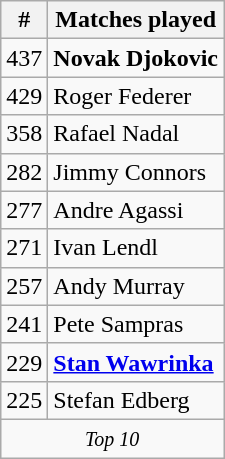<table class="wikitable" style="display:inline-table;">
<tr>
<th>#</th>
<th>Matches played</th>
</tr>
<tr>
<td>437</td>
<td> <strong>Novak Djokovic</strong></td>
</tr>
<tr>
<td>429</td>
<td> Roger Federer</td>
</tr>
<tr>
<td>358</td>
<td> Rafael Nadal</td>
</tr>
<tr>
<td>282</td>
<td> Jimmy Connors</td>
</tr>
<tr>
<td>277</td>
<td> Andre Agassi</td>
</tr>
<tr>
<td>271</td>
<td> Ivan Lendl</td>
</tr>
<tr>
<td>257</td>
<td> Andy Murray</td>
</tr>
<tr>
<td>241</td>
<td> Pete Sampras</td>
</tr>
<tr>
<td>229</td>
<td>  <strong><a href='#'>Stan Wawrinka</a></strong></td>
</tr>
<tr>
<td>225</td>
<td> Stefan Edberg</td>
</tr>
<tr>
<td colspan="4" style="text-align: center;"><small><em>Top 10</em></small><br></td>
</tr>
</table>
